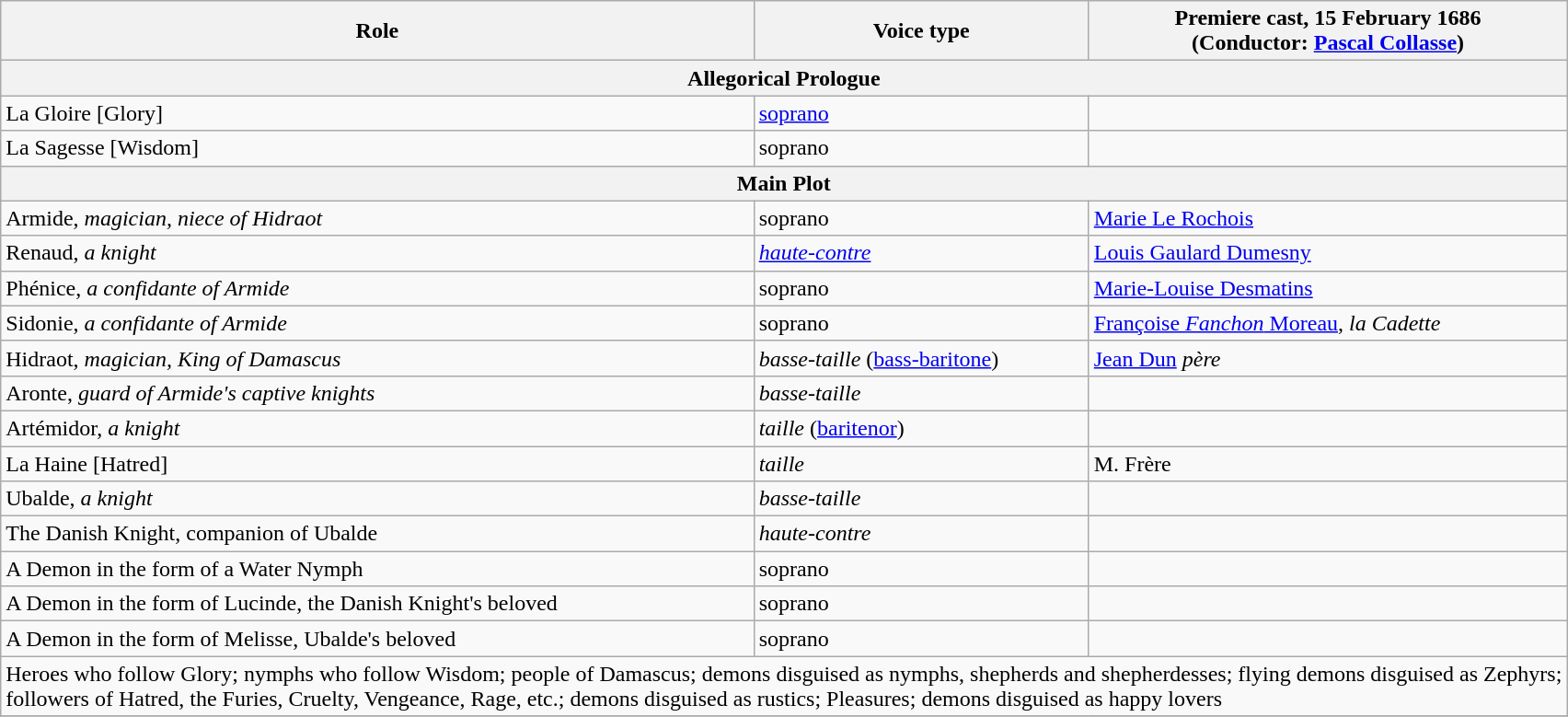<table class="wikitable">
<tr>
<th>Role</th>
<th>Voice type</th>
<th>Premiere cast, 15 February 1686<br>(Conductor: <a href='#'>Pascal&nbsp;Collasse</a>)<br></th>
</tr>
<tr>
<th colspan="4"><strong>Allegorical Prologue</strong></th>
</tr>
<tr>
<td>La Gloire [Glory]</td>
<td><a href='#'>soprano</a></td>
<td></td>
</tr>
<tr>
<td>La Sagesse [Wisdom]</td>
<td>soprano</td>
<td></td>
</tr>
<tr>
<th colspan="4"><strong>Main Plot</strong></th>
</tr>
<tr>
<td>Armide, <em>magician, niece of Hidraot</em></td>
<td>soprano</td>
<td><a href='#'>Marie Le Rochois</a></td>
</tr>
<tr>
<td>Renaud, <em>a knight</em></td>
<td><em><a href='#'>haute-contre</a></em></td>
<td><a href='#'>Louis Gaulard Dumesny</a></td>
</tr>
<tr>
<td>Phénice, <em>a confidante of Armide</em></td>
<td>soprano</td>
<td><a href='#'>Marie-Louise Desmatins</a></td>
</tr>
<tr>
<td>Sidonie, <em>a confidante of Armide</em></td>
<td>soprano</td>
<td><a href='#'>Françoise <em>Fanchon</em> Moreau</a>, <em>la Cadette</em></td>
</tr>
<tr>
<td>Hidraot, <em>magician, King of Damascus</em></td>
<td><em>basse-taille</em> (<a href='#'>bass-baritone</a>)</td>
<td><a href='#'>Jean Dun</a> <em>père</em></td>
</tr>
<tr>
<td>Aronte, <em>guard of Armide's captive knights</em></td>
<td><em>basse-taille</em></td>
<td></td>
</tr>
<tr>
<td>Artémidor, <em>a knight</em></td>
<td><em>taille</em> (<a href='#'>baritenor</a>)</td>
<td></td>
</tr>
<tr>
<td>La Haine [Hatred]</td>
<td><em>taille</em></td>
<td>M. Frère</td>
</tr>
<tr>
<td>Ubalde, <em>a knight</em></td>
<td><em>basse-taille</em></td>
<td></td>
</tr>
<tr>
<td>The Danish Knight, companion of Ubalde</td>
<td><em>haute-contre</em></td>
<td></td>
</tr>
<tr>
<td>A Demon in the form of a Water Nymph</td>
<td>soprano</td>
<td></td>
</tr>
<tr>
<td>A Demon in the form of Lucinde, the Danish Knight's beloved</td>
<td>soprano</td>
<td></td>
</tr>
<tr>
<td>A Demon in the form of Melisse, Ubalde's beloved</td>
<td>soprano</td>
<td></td>
</tr>
<tr>
<td colspan="3">Heroes who follow Glory; nymphs who follow Wisdom; people of Damascus; demons disguised as nymphs, shepherds and shepherdesses; flying demons disguised as Zephyrs;<br>followers of Hatred, the Furies, Cruelty, Vengeance, Rage, etc.; demons disguised as rustics; Pleasures; demons disguised as happy lovers</td>
</tr>
<tr>
</tr>
</table>
